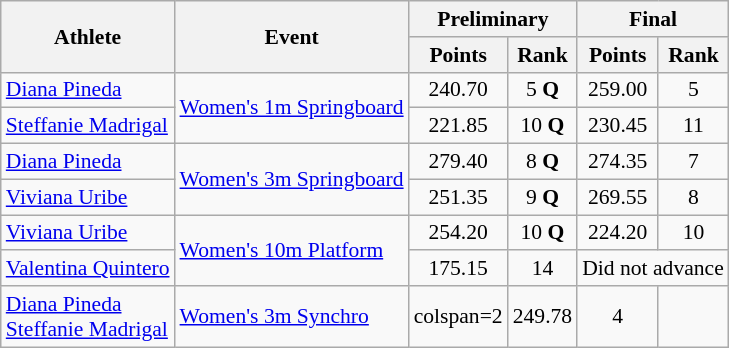<table class=wikitable style="font-size:90%">
<tr>
<th rowspan="2">Athlete</th>
<th rowspan="2">Event</th>
<th colspan="2">Preliminary</th>
<th colspan="2">Final</th>
</tr>
<tr>
<th>Points</th>
<th>Rank</th>
<th>Points</th>
<th>Rank</th>
</tr>
<tr align=center>
<td align=left><a href='#'>Diana Pineda</a></td>
<td rowspan="2" align=left><a href='#'>Women's 1m Springboard</a></td>
<td>240.70</td>
<td>5 <strong>Q</strong></td>
<td>259.00</td>
<td>5</td>
</tr>
<tr align=center>
<td align=left><a href='#'>Steffanie Madrigal</a></td>
<td>221.85</td>
<td>10 <strong>Q</strong></td>
<td>230.45</td>
<td>11</td>
</tr>
<tr align=center>
<td align=left><a href='#'>Diana Pineda</a></td>
<td rowspan="2" align=left><a href='#'>Women's 3m Springboard</a></td>
<td>279.40</td>
<td>8 <strong>Q</strong></td>
<td>274.35</td>
<td>7</td>
</tr>
<tr align=center>
<td align=left><a href='#'>Viviana Uribe</a></td>
<td>251.35</td>
<td>9 <strong>Q</strong></td>
<td>269.55</td>
<td>8</td>
</tr>
<tr align=center>
<td align=left><a href='#'>Viviana Uribe</a></td>
<td rowspan="2" align=left><a href='#'>Women's 10m Platform</a></td>
<td>254.20</td>
<td>10 <strong>Q</strong></td>
<td>224.20</td>
<td>10</td>
</tr>
<tr align=center>
<td align=left><a href='#'>Valentina Quintero</a></td>
<td>175.15</td>
<td>14</td>
<td colspan=2>Did not advance</td>
</tr>
<tr align=center>
<td align=left><a href='#'>Diana Pineda</a><br><a href='#'>Steffanie Madrigal</a></td>
<td align=left><a href='#'>Women's 3m Synchro</a></td>
<td>colspan=2 </td>
<td>249.78</td>
<td>4</td>
</tr>
</table>
